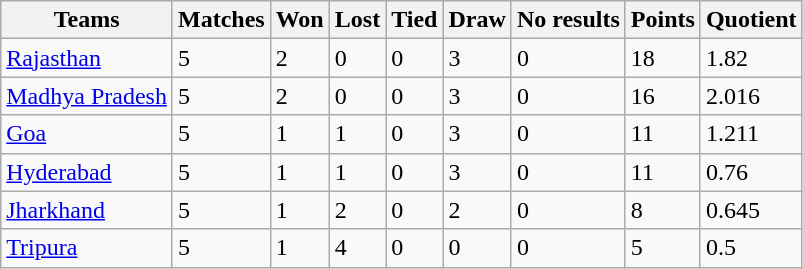<table class="wikitable sortable">
<tr>
<th>Teams</th>
<th>Matches</th>
<th>Won</th>
<th>Lost</th>
<th>Tied</th>
<th>Draw</th>
<th>No results</th>
<th>Points</th>
<th>Quotient</th>
</tr>
<tr>
<td><a href='#'>Rajasthan</a></td>
<td>5</td>
<td>2</td>
<td>0</td>
<td>0</td>
<td>3</td>
<td>0</td>
<td>18</td>
<td>1.82</td>
</tr>
<tr>
<td><a href='#'>Madhya Pradesh</a></td>
<td>5</td>
<td>2</td>
<td>0</td>
<td>0</td>
<td>3</td>
<td>0</td>
<td>16</td>
<td>2.016</td>
</tr>
<tr>
<td><a href='#'>Goa</a></td>
<td>5</td>
<td>1</td>
<td>1</td>
<td>0</td>
<td>3</td>
<td>0</td>
<td>11</td>
<td>1.211</td>
</tr>
<tr>
<td><a href='#'>Hyderabad</a></td>
<td>5</td>
<td>1</td>
<td>1</td>
<td>0</td>
<td>3</td>
<td>0</td>
<td>11</td>
<td>0.76</td>
</tr>
<tr>
<td><a href='#'>Jharkhand</a></td>
<td>5</td>
<td>1</td>
<td>2</td>
<td>0</td>
<td>2</td>
<td>0</td>
<td>8</td>
<td>0.645</td>
</tr>
<tr>
<td><a href='#'>Tripura</a></td>
<td>5</td>
<td>1</td>
<td>4</td>
<td>0</td>
<td>0</td>
<td>0</td>
<td>5</td>
<td>0.5</td>
</tr>
</table>
